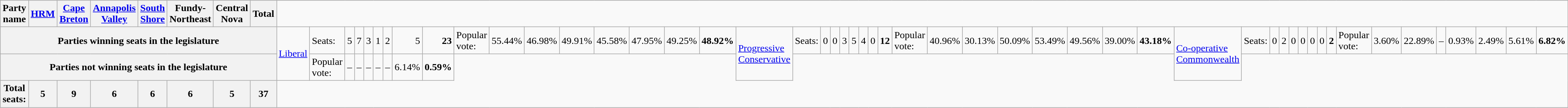<table class="wikitable">
<tr>
<th colspan="3">Party name</th>
<th width="45"><a href='#'>HRM</a></th>
<th width="45"><a href='#'>Cape Breton</a></th>
<th width="45"><a href='#'>Annapolis Valley</a></th>
<th width="48"><a href='#'>South Shore</a></th>
<th width="45">Fundy-Northeast</th>
<th width="45">Central Nova</th>
<th width="45">Total</th>
</tr>
<tr>
<th colspan=10>Parties winning seats in the legislature<br></th>
<td rowspan="2"><a href='#'>Liberal</a></td>
<td>Seats:</td>
<td align="right">5</td>
<td align="right">7</td>
<td align="right">3</td>
<td align="right">1</td>
<td align="right">2</td>
<td align="right">5</td>
<td align="right"><strong>23</strong><br></td>
<td>Popular vote:</td>
<td align="right">55.44%</td>
<td align="right">46.98%</td>
<td align="right">49.91%</td>
<td align="right">45.58%</td>
<td align="right">47.95%</td>
<td align="right">49.25%</td>
<td align="right"><strong>48.92%</strong><br></td>
<td rowspan="2"><a href='#'>Progressive Conservative</a></td>
<td>Seats:</td>
<td align="right">0</td>
<td align="right">0</td>
<td align="right">3</td>
<td align="right">5</td>
<td align="right">4</td>
<td align="right">0</td>
<td align="right"><strong>12</strong><br></td>
<td>Popular vote:</td>
<td align="right">40.96%</td>
<td align="right">30.13%</td>
<td align="right">50.09%</td>
<td align="right">53.49%</td>
<td align="right">49.56%</td>
<td align="right">39.00%</td>
<td align="right"><strong>43.18%</strong><br></td>
<td rowspan="2"><a href='#'>Co-operative Commonwealth</a></td>
<td>Seats:</td>
<td align="right">0</td>
<td align="right">2</td>
<td align="right">0</td>
<td align="right">0</td>
<td align="right">0</td>
<td align="right">0</td>
<td align="right"><strong>2</strong><br></td>
<td>Popular vote:</td>
<td align="right">3.60%</td>
<td align="right">22.89%</td>
<td align="right">–</td>
<td align="right">0.93%</td>
<td align="right">2.49%</td>
<td align="right">5.61%</td>
<td align="right"><strong>6.82%</strong></td>
</tr>
<tr>
<th colspan=10>Parties not winning seats in the legislature<br></th>
<td>Popular vote:</td>
<td align="right">–</td>
<td align="right">–</td>
<td align="right">–</td>
<td align="right">–</td>
<td align="right">–</td>
<td align="right">6.14%</td>
<td align="right"><strong>0.59%</strong></td>
</tr>
<tr>
<th colspan=3>Total seats:</th>
<th align="right"><strong>5</strong></th>
<th align="right"><strong>9</strong></th>
<th align="right"><strong>6</strong></th>
<th align="right"><strong>6</strong></th>
<th align="right"><strong>6</strong></th>
<th align="right"><strong>5</strong></th>
<th align="right"><strong>37</strong></th>
</tr>
</table>
